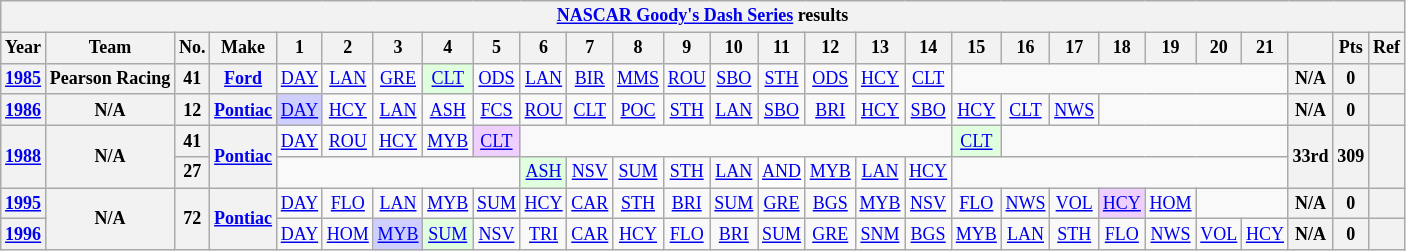<table class="wikitable" style="text-align:center; font-size:75%">
<tr>
<th colspan=32><a href='#'>NASCAR Goody's Dash Series</a> results</th>
</tr>
<tr>
<th>Year</th>
<th>Team</th>
<th>No.</th>
<th>Make</th>
<th>1</th>
<th>2</th>
<th>3</th>
<th>4</th>
<th>5</th>
<th>6</th>
<th>7</th>
<th>8</th>
<th>9</th>
<th>10</th>
<th>11</th>
<th>12</th>
<th>13</th>
<th>14</th>
<th>15</th>
<th>16</th>
<th>17</th>
<th>18</th>
<th>19</th>
<th>20</th>
<th>21</th>
<th></th>
<th>Pts</th>
<th>Ref</th>
</tr>
<tr>
<th><a href='#'>1985</a></th>
<th>Pearson Racing</th>
<th>41</th>
<th><a href='#'>Ford</a></th>
<td><a href='#'>DAY</a></td>
<td><a href='#'>LAN</a></td>
<td><a href='#'>GRE</a></td>
<td style="background:#DFFFDF;"><a href='#'>CLT</a><br></td>
<td><a href='#'>ODS</a></td>
<td><a href='#'>LAN</a></td>
<td><a href='#'>BIR</a></td>
<td><a href='#'>MMS</a></td>
<td><a href='#'>ROU</a></td>
<td><a href='#'>SBO</a></td>
<td><a href='#'>STH</a></td>
<td><a href='#'>ODS</a></td>
<td><a href='#'>HCY</a></td>
<td><a href='#'>CLT</a></td>
<td colspan=7></td>
<th>N/A</th>
<th>0</th>
<th></th>
</tr>
<tr>
<th><a href='#'>1986</a></th>
<th>N/A</th>
<th>12</th>
<th><a href='#'>Pontiac</a></th>
<td style="background:#CFCFFF;"><a href='#'>DAY</a><br></td>
<td><a href='#'>HCY</a></td>
<td><a href='#'>LAN</a></td>
<td><a href='#'>ASH</a></td>
<td><a href='#'>FCS</a></td>
<td><a href='#'>ROU</a></td>
<td><a href='#'>CLT</a></td>
<td><a href='#'>POC</a></td>
<td><a href='#'>STH</a></td>
<td><a href='#'>LAN</a></td>
<td><a href='#'>SBO</a></td>
<td><a href='#'>BRI</a></td>
<td><a href='#'>HCY</a></td>
<td><a href='#'>SBO</a></td>
<td><a href='#'>HCY</a></td>
<td><a href='#'>CLT</a></td>
<td><a href='#'>NWS</a></td>
<td colspan=4></td>
<th>N/A</th>
<th>0</th>
<th></th>
</tr>
<tr>
<th rowspan=2><a href='#'>1988</a></th>
<th rowspan=2>N/A</th>
<th>41</th>
<th rowspan=2><a href='#'>Pontiac</a></th>
<td><a href='#'>DAY</a></td>
<td><a href='#'>ROU</a></td>
<td><a href='#'>HCY</a></td>
<td><a href='#'>MYB</a></td>
<td style="background:#EFCFFF;"><a href='#'>CLT</a><br></td>
<td colspan=9></td>
<td style="background:#DFFFDF;"><a href='#'>CLT</a><br></td>
<td colspan=6></td>
<th rowspan=2>33rd</th>
<th rowspan=2>309</th>
<th rowspan=2></th>
</tr>
<tr>
<th>27</th>
<td colspan=5></td>
<td style="background:#DFFFDF;"><a href='#'>ASH</a><br></td>
<td><a href='#'>NSV</a></td>
<td><a href='#'>SUM</a></td>
<td><a href='#'>STH</a></td>
<td><a href='#'>LAN</a></td>
<td style="background:#FFFFFF;"><a href='#'>AND</a><br></td>
<td><a href='#'>MYB</a></td>
<td><a href='#'>LAN</a></td>
<td><a href='#'>HCY</a></td>
<td colspan=7></td>
</tr>
<tr>
<th><a href='#'>1995</a></th>
<th rowspan=2>N/A</th>
<th rowspan=2>72</th>
<th rowspan=2><a href='#'>Pontiac</a></th>
<td><a href='#'>DAY</a></td>
<td><a href='#'>FLO</a></td>
<td><a href='#'>LAN</a></td>
<td><a href='#'>MYB</a></td>
<td><a href='#'>SUM</a></td>
<td><a href='#'>HCY</a></td>
<td><a href='#'>CAR</a></td>
<td><a href='#'>STH</a></td>
<td><a href='#'>BRI</a></td>
<td><a href='#'>SUM</a></td>
<td><a href='#'>GRE</a></td>
<td><a href='#'>BGS</a></td>
<td><a href='#'>MYB</a></td>
<td><a href='#'>NSV</a></td>
<td><a href='#'>FLO</a></td>
<td><a href='#'>NWS</a></td>
<td><a href='#'>VOL</a></td>
<td style="background:#EFCFFF;"><a href='#'>HCY</a><br></td>
<td><a href='#'>HOM</a></td>
<td colspan=2></td>
<th>N/A</th>
<th>0</th>
<th></th>
</tr>
<tr>
<th><a href='#'>1996</a></th>
<td><a href='#'>DAY</a></td>
<td><a href='#'>HOM</a></td>
<td style="background:#CFCFFF;"><a href='#'>MYB</a><br></td>
<td style="background:#DFFFDF;"><a href='#'>SUM</a><br></td>
<td><a href='#'>NSV</a></td>
<td><a href='#'>TRI</a></td>
<td><a href='#'>CAR</a></td>
<td><a href='#'>HCY</a></td>
<td><a href='#'>FLO</a></td>
<td><a href='#'>BRI</a></td>
<td><a href='#'>SUM</a></td>
<td><a href='#'>GRE</a></td>
<td><a href='#'>SNM</a></td>
<td><a href='#'>BGS</a></td>
<td><a href='#'>MYB</a></td>
<td><a href='#'>LAN</a></td>
<td><a href='#'>STH</a></td>
<td><a href='#'>FLO</a></td>
<td><a href='#'>NWS</a></td>
<td><a href='#'>VOL</a></td>
<td><a href='#'>HCY</a></td>
<th>N/A</th>
<th>0</th>
<th></th>
</tr>
</table>
